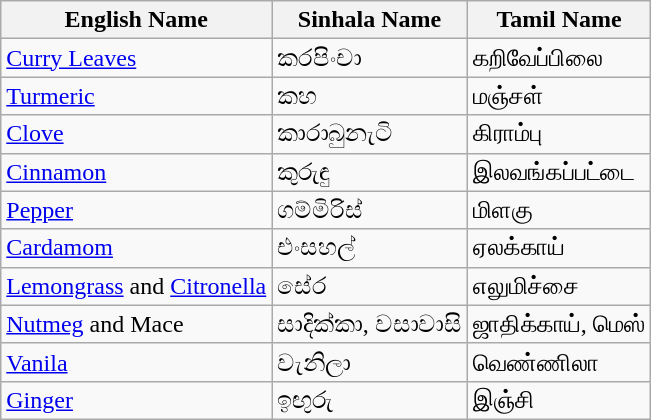<table class="wikitable sortable static-row-numbers static-row-header-text">
<tr>
<th>English Name</th>
<th>Sinhala Name</th>
<th>Tamil Name</th>
</tr>
<tr>
<td><a href='#'>Curry Leaves</a></td>
<td>කරපිංචා</td>
<td>கறிவேப்பிலை</td>
</tr>
<tr>
<td><a href='#'>Turmeric</a></td>
<td>කහ</td>
<td>மஞ்சள்</td>
</tr>
<tr>
<td><a href='#'>Clove</a></td>
<td>කාරාබුනැටි</td>
<td>கிராம்பு</td>
</tr>
<tr>
<td><a href='#'>Cinnamon</a></td>
<td>කුරුඳු</td>
<td>இலவங்கப்பட்டை</td>
</tr>
<tr>
<td><a href='#'>Pepper</a></td>
<td>ගම්මිරිස්</td>
<td>மிளகு</td>
</tr>
<tr>
<td><a href='#'>Cardamom</a></td>
<td>එංසහල්</td>
<td>ஏலக்காய்</td>
</tr>
<tr>
<td><a href='#'>Lemongrass</a> and <a href='#'>Citronella</a></td>
<td>සේර</td>
<td>எலுமிச்சை</td>
</tr>
<tr>
<td><a href='#'>Nutmeg</a> and Mace</td>
<td>සාදික්කා, වසාවාසි</td>
<td>ஜாதிக்காய், மெஸ்</td>
</tr>
<tr>
<td><a href='#'>Vanila</a></td>
<td>වැනිලා</td>
<td>வெண்ணிலா</td>
</tr>
<tr>
<td><a href='#'>Ginger</a></td>
<td>ඉඟුරු</td>
<td>இஞ்சி</td>
</tr>
</table>
